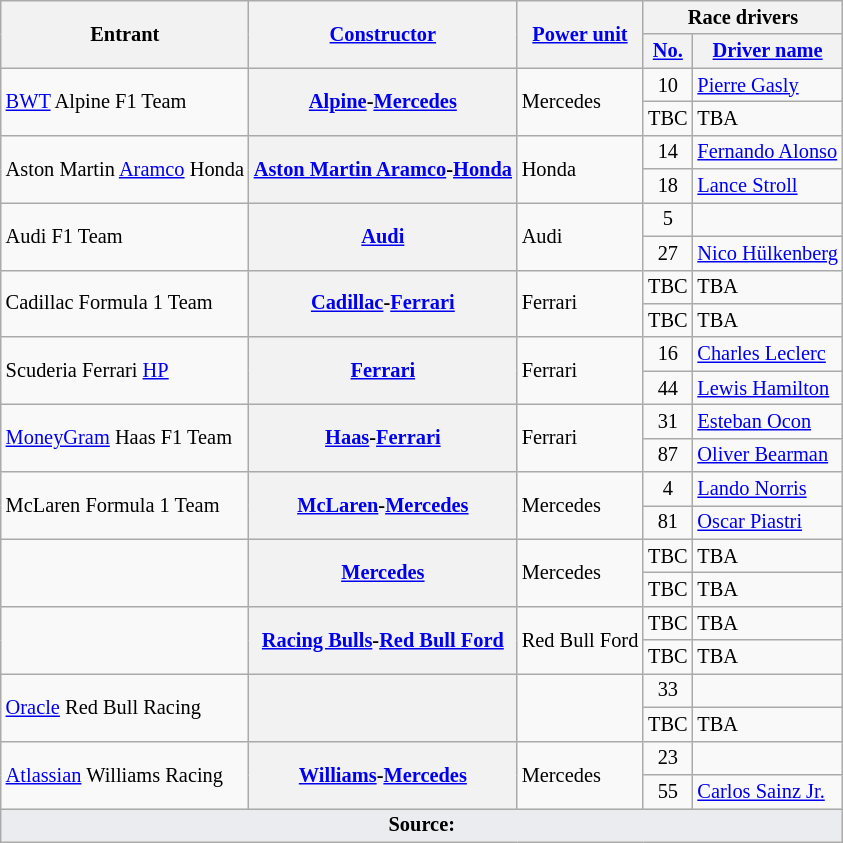<table class="wikitable sortable" style="font-size:85%">
<tr>
<th scope="col" rowspan="2">Entrant</th>
<th scope="col" rowspan="2"><a href='#'>Constructor</a></th>
<th scope="col" rowspan="2" nowrap><a href='#'>Power unit</a></th>
<th colspan="2" scope="col" class="unsortable">Race drivers</th>
</tr>
<tr>
<th scope="col" class="unsortable"><a href='#'>No.</a></th>
<th scope="col" class="unsortable"><a href='#'>Driver name</a></th>
</tr>
<tr>
<td rowspan="2" data-sort-value="Alpine"><a href='#'>BWT</a> Alpine F1 Team</td>
<th rowspan="2"><a href='#'>Alpine</a>-<a href='#'>Mercedes</a></th>
<td rowspan="2">Mercedes</td>
<td style="text-align:center">10</td>
<td><a href='#'>Pierre Gasly</a></td>
</tr>
<tr>
<td style="text-align:center">TBC</td>
<td> TBA</td>
</tr>
<tr>
<td rowspan="2" data-sort-value="Aston Martin">Aston Martin <a href='#'>Aramco</a> Honda</td>
<th rowspan="2"><a href='#'>Aston Martin Aramco</a>-<a href='#'>Honda</a></th>
<td rowspan="2">Honda</td>
<td style="text-align:center">14</td>
<td><a href='#'>Fernando Alonso</a></td>
</tr>
<tr>
<td style="text-align:center">18</td>
<td><a href='#'>Lance Stroll</a></td>
</tr>
<tr>
<td rowspan="2" data-sort-value="Audi">Audi F1 Team</td>
<th rowspan="2"><a href='#'>Audi</a></th>
<td rowspan="2">Audi</td>
<td style="text-align:center">5</td>
<td></td>
</tr>
<tr>
<td style="text-align:center">27</td>
<td><a href='#'>Nico Hülkenberg</a></td>
</tr>
<tr>
<td rowspan="2" data-sort-value="Cadillac">Cadillac Formula 1 Team</td>
<th rowspan="2"><a href='#'>Cadillac</a>-<a href='#'>Ferrari</a></th>
<td rowspan="2">Ferrari</td>
<td style="text-align:center">TBC</td>
<td> TBA</td>
</tr>
<tr>
<td style="text-align:center">TBC</td>
<td> TBA</td>
</tr>
<tr>
<td rowspan=2 data-sort-value="Ferrari">Scuderia Ferrari <a href='#'>HP</a></td>
<th rowspan="2"><a href='#'>Ferrari</a></th>
<td rowspan="2">Ferrari</td>
<td style="text-align:center">16</td>
<td><a href='#'>Charles Leclerc</a></td>
</tr>
<tr>
<td style="text-align:center">44</td>
<td><a href='#'>Lewis Hamilton</a></td>
</tr>
<tr>
<td rowspan="2" data-sort-value="Haas"><a href='#'>MoneyGram</a> Haas F1 Team</td>
<th rowspan="2"><a href='#'>Haas</a>-<a href='#'>Ferrari</a></th>
<td rowspan="2">Ferrari</td>
<td style="text-align:center">31</td>
<td><a href='#'>Esteban Ocon</a></td>
</tr>
<tr>
<td style="text-align:center">87</td>
<td><a href='#'>Oliver Bearman</a></td>
</tr>
<tr>
<td rowspan="2" data-sort-value="McLaren">McLaren Formula 1 Team</td>
<th rowspan="2" scope="row" nowrap><a href='#'>McLaren</a>-<a href='#'>Mercedes</a></th>
<td rowspan="2">Mercedes</td>
<td style="text-align:center">4</td>
<td><a href='#'>Lando Norris</a></td>
</tr>
<tr>
<td style="text-align:center">81</td>
<td><a href='#'>Oscar Piastri</a></td>
</tr>
<tr>
<td rowspan=2 data-sort-value="Mercedes"></td>
<th rowspan="2"><a href='#'>Mercedes</a></th>
<td rowspan="2">Mercedes</td>
<td style="text-align:center">TBC</td>
<td> TBA</td>
</tr>
<tr>
<td style="text-align:center">TBC</td>
<td> TBA</td>
</tr>
<tr>
<td rowspan="2" data-sort-value="Racing Bulls"></td>
<th rowspan=2><a href='#'>Racing Bulls</a>-<a href='#'>Red Bull Ford</a></th>
<td rowspan="2">Red Bull Ford</td>
<td style="text-align:center">TBC</td>
<td> TBA</td>
</tr>
<tr>
<td style="text-align:center">TBC</td>
<td> TBA</td>
</tr>
<tr>
<td rowspan="2" data-sort-value="Red Bull Racing"><a href='#'>Oracle</a> Red Bull Racing</td>
<th rowspan="2"></th>
<td rowspan="2"></td>
<td style="text-align:center">33</td>
<td></td>
</tr>
<tr>
<td style="text-align:center">TBC</td>
<td> TBA</td>
</tr>
<tr>
<td rowspan="2" data-sort-value="Williams"><a href='#'>Atlassian</a> Williams Racing</td>
<th rowspan="2"><a href='#'>Williams</a>-<a href='#'>Mercedes</a></th>
<td rowspan="2">Mercedes</td>
<td style="text-align:center">23</td>
<td></td>
</tr>
<tr>
<td style="text-align:center">55</td>
<td> <a href='#'>Carlos Sainz Jr.</a></td>
</tr>
<tr>
<td colspan="5" style="background-color:#EAECF0;text-align:center"><strong>Source:</strong></td>
</tr>
</table>
